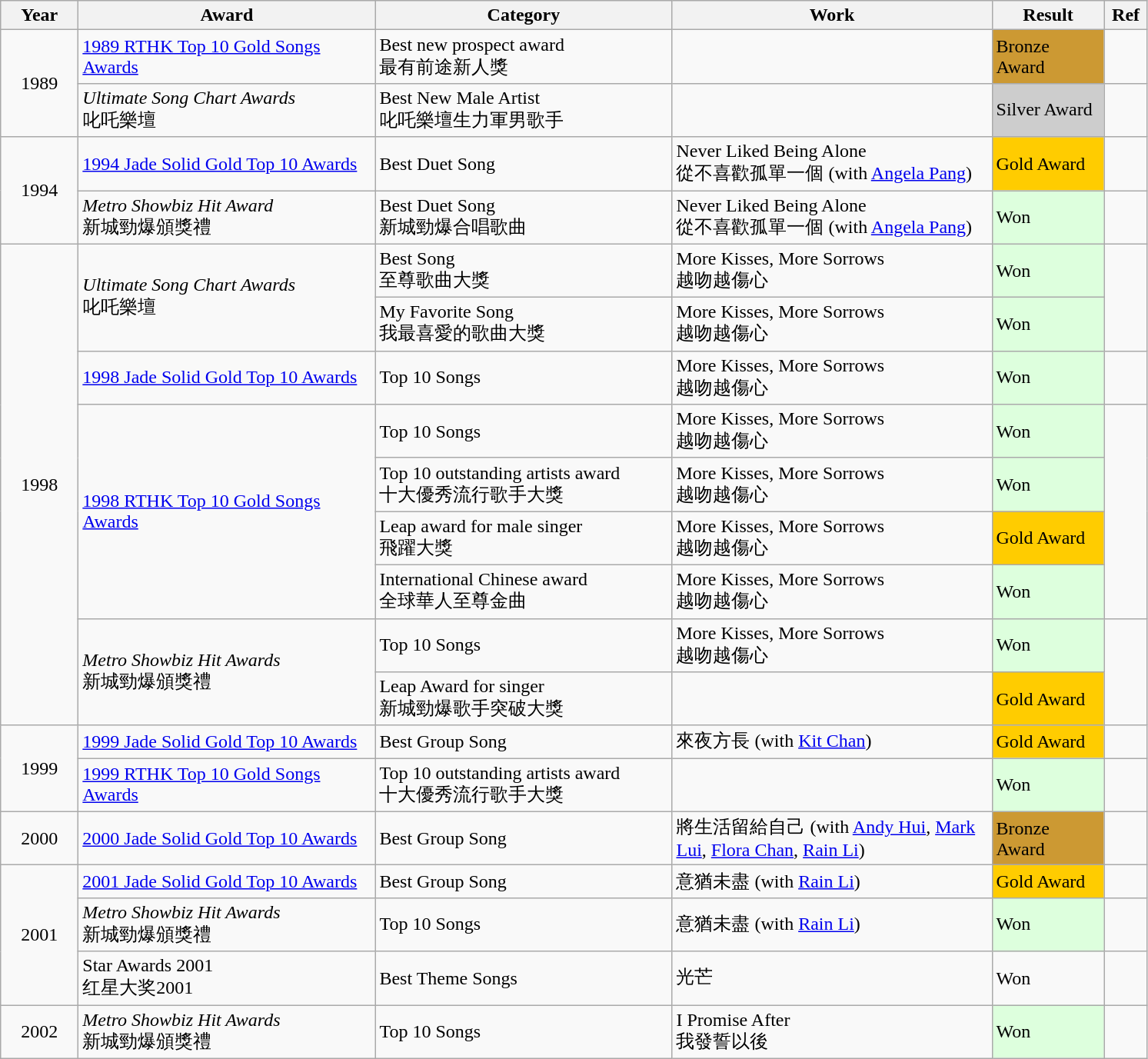<table class="wikitable">
<tr>
<th width=60>Year</th>
<th width="250">Award</th>
<th width="250">Category</th>
<th width="270">Work</th>
<th width="90">Result</th>
<th width="30">Ref</th>
</tr>
<tr>
<td rowspan="2" align="center">1989</td>
<td><a href='#'>1989 RTHK Top 10 Gold Songs Awards</a></td>
<td>Best new prospect award <br>最有前途新人獎</td>
<td></td>
<td style="background: #CC9933"><div>Bronze Award</div></td>
<td align="center"></td>
</tr>
<tr>
<td><em>Ultimate Song Chart Awards</em> <br> 叱吒樂壇</td>
<td>Best New Male Artist <br>叱吒樂壇生力軍男歌手</td>
<td></td>
<td style="background:#cdcdcd"><div>Silver Award</div></td>
<td align="center"></td>
</tr>
<tr>
<td rowspan="2" align="center">1994</td>
<td><a href='#'>1994 Jade Solid Gold Top 10 Awards</a></td>
<td>Best Duet Song <br></td>
<td>Never Liked Being Alone <br> 從不喜歡孤單一個 (with <a href='#'>Angela Pang</a>)</td>
<td style="background: #FFCC00"><div>Gold Award</div></td>
<td align="center"></td>
</tr>
<tr>
<td><em>Metro Showbiz Hit Award</em> <br> 新城勁爆頒獎禮</td>
<td>Best Duet Song <br>新城勁爆合唱歌曲</td>
<td>Never Liked Being Alone <br> 從不喜歡孤單一個 (with <a href='#'>Angela Pang</a>)</td>
<td style="background:#ddffdd"><div>Won</div></td>
<td align="center"></td>
</tr>
<tr>
<td rowspan="9" align="center">1998</td>
<td rowspan="2"><em>Ultimate Song Chart Awards</em> <br> 叱吒樂壇</td>
<td>Best Song <br>至尊歌曲大獎</td>
<td>More Kisses, More Sorrows<br>越吻越傷心</td>
<td style="background:#ddffdd"><div>Won</div></td>
<td rowspan ="2" align="center"></td>
</tr>
<tr>
<td>My Favorite Song <br>我最喜愛的歌曲大獎</td>
<td>More Kisses, More Sorrows<br>越吻越傷心</td>
<td style="background:#ddffdd"><div>Won</div></td>
</tr>
<tr>
<td><a href='#'>1998 Jade Solid Gold Top 10 Awards</a></td>
<td>Top 10 Songs</td>
<td>More Kisses, More Sorrows<br>越吻越傷心</td>
<td style="background:#ddffdd"><div>Won</div></td>
<td align="center"></td>
</tr>
<tr>
<td rowspan="4"><a href='#'>1998 RTHK Top 10 Gold Songs Awards</a></td>
<td>Top 10 Songs</td>
<td>More Kisses, More Sorrows<br>越吻越傷心</td>
<td style="background:#ddffdd"><div>Won</div></td>
<td rowspan="4"  align="center"></td>
</tr>
<tr>
<td>Top 10 outstanding artists award <br>十大優秀流行歌手大獎</td>
<td>More Kisses, More Sorrows<br>越吻越傷心</td>
<td style="background:#ddffdd"><div>Won</div></td>
</tr>
<tr>
<td>Leap award for male singer <br>飛躍大獎</td>
<td>More Kisses, More Sorrows<br>越吻越傷心</td>
<td style="background:#FFCC00"><div>Gold Award</div></td>
</tr>
<tr>
<td>International Chinese award <br>全球華人至尊金曲</td>
<td>More Kisses, More Sorrows<br>越吻越傷心</td>
<td style="background:#ddffdd"><div>Won</div></td>
</tr>
<tr>
<td rowspan="2"><em>Metro Showbiz Hit Awards</em> <br> 新城勁爆頒獎禮</td>
<td>Top 10 Songs</td>
<td>More Kisses, More Sorrows<br>越吻越傷心</td>
<td style="background:#ddffdd"><div>Won</div></td>
<td rowspan="2" align="center"></td>
</tr>
<tr>
<td>Leap Award for singer <br> 新城勁爆歌手突破大獎</td>
<td></td>
<td style="background:#FFCC00"><div>Gold Award</div></td>
</tr>
<tr>
<td rowspan="2" align="center">1999</td>
<td><a href='#'>1999 Jade Solid Gold Top 10 Awards</a></td>
<td>Best Group Song</td>
<td>來夜方長 (with <a href='#'>Kit Chan</a>)</td>
<td style="background: #FFCC00"><div>Gold Award</div></td>
<td align="center"></td>
</tr>
<tr>
<td><a href='#'>1999 RTHK Top 10 Gold Songs Awards</a></td>
<td>Top 10 outstanding artists award <br>十大優秀流行歌手大獎</td>
<td></td>
<td style="background:#ddffdd"><div>Won</div></td>
<td align="center"></td>
</tr>
<tr>
<td align="center">2000</td>
<td><a href='#'>2000 Jade Solid Gold Top 10 Awards</a></td>
<td>Best Group Song</td>
<td>將生活留給自己 (with <a href='#'>Andy Hui</a>, <a href='#'>Mark Lui</a>, <a href='#'>Flora Chan</a>, <a href='#'>Rain Li</a>)</td>
<td style="background: #CC9933"><div>Bronze Award</div></td>
<td align="center"></td>
</tr>
<tr>
<td rowspan="3" align="center">2001</td>
<td><a href='#'>2001 Jade Solid Gold Top 10 Awards</a></td>
<td>Best Group Song</td>
<td>意猶未盡 (with <a href='#'>Rain Li</a>)</td>
<td style="background: #FFCC00"><div>Gold Award</div></td>
<td align="center"></td>
</tr>
<tr>
<td><em>Metro Showbiz Hit Awards</em> <br> 新城勁爆頒獎禮</td>
<td>Top 10 Songs</td>
<td>意猶未盡 (with <a href='#'>Rain Li</a>)</td>
<td style="background:#ddffdd"><div>Won</div></td>
<td align="center"></td>
</tr>
<tr>
<td>Star Awards 2001<br>红星大奖2001</td>
<td>Best Theme Songs</td>
<td>光芒</td>
<td><div>Won</div></td>
<td></td>
</tr>
<tr>
<td align="center">2002</td>
<td><em>Metro Showbiz Hit Awards</em> <br> 新城勁爆頒獎禮</td>
<td>Top 10 Songs</td>
<td>I Promise After <br> 我發誓以後</td>
<td style="background: #ddffdd"><div>Won</div></td>
<td align="center"></td>
</tr>
</table>
